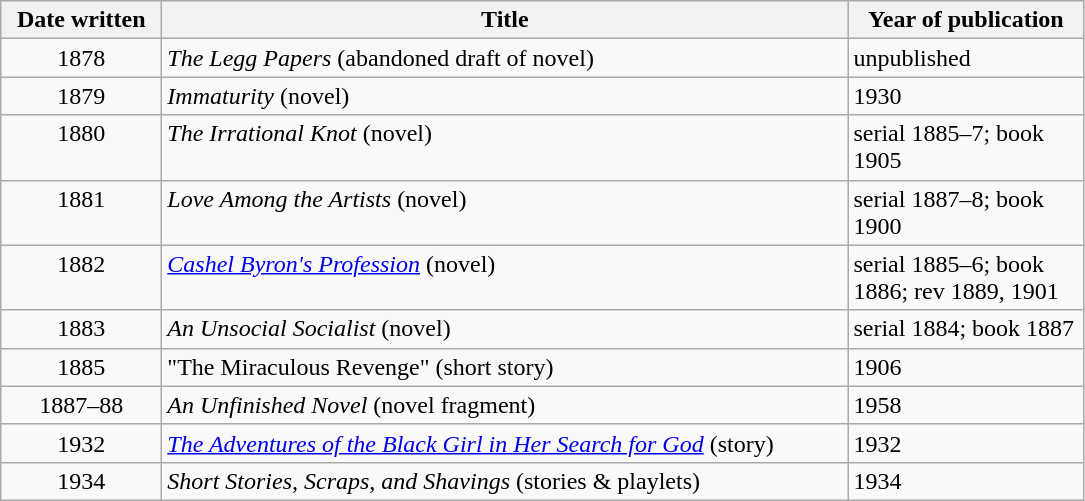<table class="sortable wikitable">
<tr>
<th width="100">Date written</th>
<th width="450">Title</th>
<th width="150">Year of publication</th>
</tr>
<tr valign="top">
<td align= "center">1878</td>
<td><em>The Legg Papers</em> (abandoned draft of novel)</td>
<td>unpublished</td>
</tr>
<tr valign="top">
<td align= "center">1879</td>
<td><em>Immaturity</em> (novel)</td>
<td>1930</td>
</tr>
<tr valign="top">
<td align= "center">1880</td>
<td><em>The Irrational Knot</em> (novel)</td>
<td>serial 1885–7; book 1905</td>
</tr>
<tr valign="top">
<td align= "center">1881</td>
<td><em>Love Among the Artists</em> (novel)</td>
<td>serial 1887–8; book 1900</td>
</tr>
<tr valign="top">
<td align= "center">1882</td>
<td><em><a href='#'>Cashel Byron's Profession</a></em> (novel)</td>
<td>serial 1885–6; book 1886; rev 1889, 1901</td>
</tr>
<tr valign="top">
<td align= "center">1883</td>
<td><em>An Unsocial Socialist</em> (novel)</td>
<td>serial 1884; book 1887</td>
</tr>
<tr valign="top">
<td align= "center">1885</td>
<td>"The Miraculous Revenge" (short story)</td>
<td>1906</td>
</tr>
<tr valign="top">
<td align= "center">1887–88</td>
<td><em>An Unfinished Novel</em> (novel fragment)</td>
<td>1958</td>
</tr>
<tr valign="top">
<td align= "center">1932</td>
<td><em><a href='#'>The Adventures of the Black Girl in Her Search for God</a></em> (story)</td>
<td>1932</td>
</tr>
<tr valign="top">
<td align= "center">1934</td>
<td><em>Short Stories, Scraps, and Shavings</em> (stories & playlets)</td>
<td>1934</td>
</tr>
</table>
